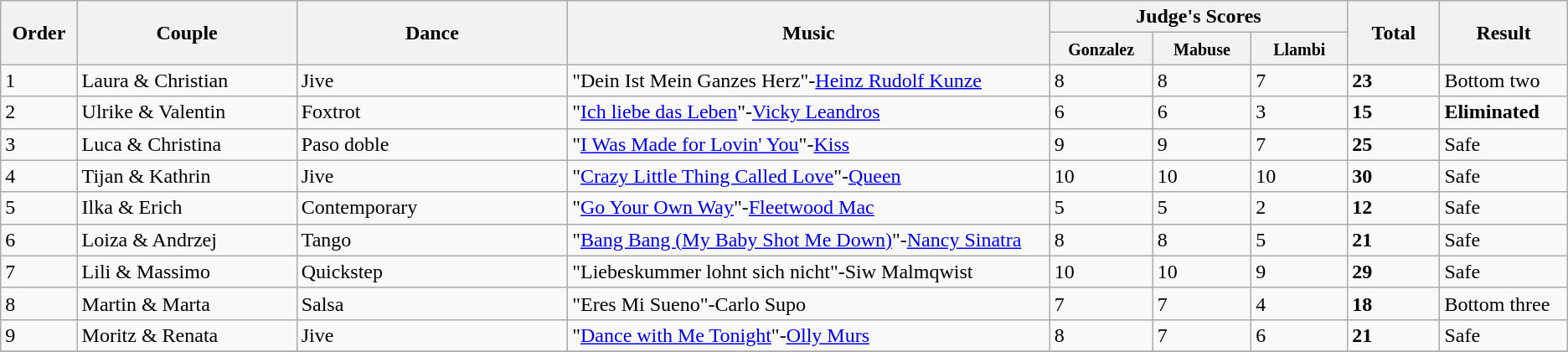<table class="wikitable sortable center">
<tr>
<th rowspan="2" style="width: 4em">Order</th>
<th rowspan="2" style="width: 17em">Couple</th>
<th rowspan="2" style="width: 20em">Dance</th>
<th rowspan="2" style="width: 40em">Music</th>
<th colspan="3">Judge's Scores</th>
<th rowspan="2" style="width: 6em">Total</th>
<th rowspan="2" style="width: 7em">Result</th>
</tr>
<tr>
<th style="width: 6em"><small>Gonzalez</small></th>
<th style="width: 6em"><small>Mabuse</small></th>
<th style="width: 6em"><small>Llambi</small></th>
</tr>
<tr>
<td>1</td>
<td>Laura & Christian</td>
<td>Jive</td>
<td>"Dein Ist Mein Ganzes Herz"-<a href='#'>Heinz Rudolf Kunze</a></td>
<td>8</td>
<td>8</td>
<td>7</td>
<td><strong>23</strong></td>
<td>Bottom two</td>
</tr>
<tr>
<td>2</td>
<td>Ulrike & Valentin</td>
<td>Foxtrot</td>
<td>"<a href='#'>Ich liebe das Leben</a>"-<a href='#'>Vicky Leandros</a></td>
<td>6</td>
<td>6</td>
<td>3</td>
<td><strong>15</strong></td>
<td><strong>Eliminated</strong></td>
</tr>
<tr>
<td>3</td>
<td>Luca & Christina</td>
<td>Paso doble</td>
<td>"<a href='#'>I Was Made for Lovin' You</a>"-<a href='#'>Kiss</a></td>
<td>9</td>
<td>9</td>
<td>7</td>
<td><strong>25</strong></td>
<td>Safe</td>
</tr>
<tr>
<td>4</td>
<td>Tijan & Kathrin</td>
<td>Jive</td>
<td>"<a href='#'>Crazy Little Thing Called Love</a>"-<a href='#'>Queen</a></td>
<td>10</td>
<td>10</td>
<td>10</td>
<td><strong>30</strong></td>
<td>Safe</td>
</tr>
<tr>
<td>5</td>
<td>Ilka & Erich</td>
<td>Contemporary</td>
<td>"<a href='#'>Go Your Own Way</a>"-<a href='#'>Fleetwood Mac</a></td>
<td>5</td>
<td>5</td>
<td>2</td>
<td><strong>12</strong></td>
<td>Safe</td>
</tr>
<tr>
<td>6</td>
<td>Loiza & Andrzej</td>
<td>Tango</td>
<td>"<a href='#'>Bang Bang (My Baby Shot Me Down)</a>"-<a href='#'>Nancy Sinatra</a></td>
<td>8</td>
<td>8</td>
<td>5</td>
<td><strong>21</strong></td>
<td>Safe</td>
</tr>
<tr>
<td>7</td>
<td>Lili & Massimo</td>
<td>Quickstep</td>
<td>"Liebeskummer lohnt sich nicht"-Siw Malmqwist</td>
<td>10</td>
<td>10</td>
<td>9</td>
<td><strong>29</strong></td>
<td>Safe</td>
</tr>
<tr>
<td>8</td>
<td>Martin & Marta</td>
<td>Salsa</td>
<td>"Eres Mi Sueno"-Carlo Supo</td>
<td>7</td>
<td>7</td>
<td>4</td>
<td><strong>18</strong></td>
<td>Bottom three</td>
</tr>
<tr>
<td>9</td>
<td>Moritz & Renata</td>
<td>Jive</td>
<td>"<a href='#'>Dance with Me Tonight</a>"-<a href='#'>Olly Murs</a></td>
<td>8</td>
<td>7</td>
<td>6</td>
<td><strong>21</strong></td>
<td>Safe</td>
</tr>
<tr>
</tr>
</table>
